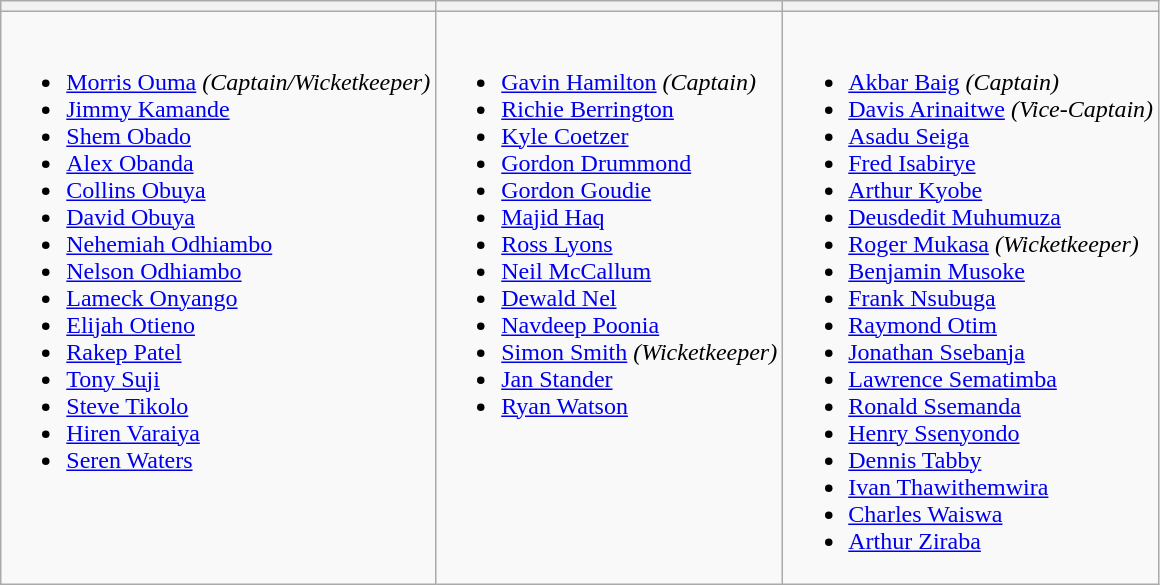<table class="wikitable">
<tr>
<th></th>
<th></th>
<th></th>
</tr>
<tr>
<td valign=top><br><ul><li><a href='#'>Morris Ouma</a> <em>(Captain/Wicketkeeper)</em></li><li><a href='#'>Jimmy Kamande</a></li><li><a href='#'>Shem Obado</a></li><li><a href='#'>Alex Obanda</a></li><li><a href='#'>Collins Obuya</a></li><li><a href='#'>David Obuya</a></li><li><a href='#'>Nehemiah Odhiambo</a></li><li><a href='#'>Nelson Odhiambo</a></li><li><a href='#'>Lameck Onyango</a></li><li><a href='#'>Elijah Otieno</a></li><li><a href='#'>Rakep Patel</a></li><li><a href='#'>Tony Suji</a></li><li><a href='#'>Steve Tikolo</a></li><li><a href='#'>Hiren Varaiya</a></li><li><a href='#'>Seren Waters</a></li></ul></td>
<td valign=top><br><ul><li><a href='#'>Gavin Hamilton</a> <em>(Captain)</em></li><li><a href='#'>Richie Berrington</a></li><li><a href='#'>Kyle Coetzer</a></li><li><a href='#'>Gordon Drummond</a></li><li><a href='#'>Gordon Goudie</a></li><li><a href='#'>Majid Haq</a></li><li><a href='#'>Ross Lyons</a></li><li><a href='#'>Neil McCallum</a></li><li><a href='#'>Dewald Nel</a></li><li><a href='#'>Navdeep Poonia</a></li><li><a href='#'>Simon Smith</a> <em>(Wicketkeeper)</em></li><li><a href='#'>Jan Stander</a></li><li><a href='#'>Ryan Watson</a></li></ul></td>
<td valign=top><br><ul><li><a href='#'>Akbar Baig</a> <em>(Captain)</em></li><li><a href='#'>Davis Arinaitwe</a> <em>(Vice-Captain)</em></li><li><a href='#'>Asadu Seiga</a></li><li><a href='#'>Fred Isabirye</a></li><li><a href='#'>Arthur Kyobe</a></li><li><a href='#'>Deusdedit Muhumuza</a></li><li><a href='#'>Roger Mukasa</a> <em>(Wicketkeeper)</em></li><li><a href='#'>Benjamin Musoke</a></li><li><a href='#'>Frank Nsubuga</a></li><li><a href='#'>Raymond Otim</a></li><li><a href='#'>Jonathan Ssebanja</a></li><li><a href='#'>Lawrence Sematimba</a></li><li><a href='#'>Ronald Ssemanda</a></li><li><a href='#'>Henry Ssenyondo</a></li><li><a href='#'>Dennis Tabby</a></li><li><a href='#'>Ivan Thawithemwira</a></li><li><a href='#'>Charles Waiswa</a></li><li><a href='#'>Arthur Ziraba</a></li></ul></td>
</tr>
</table>
